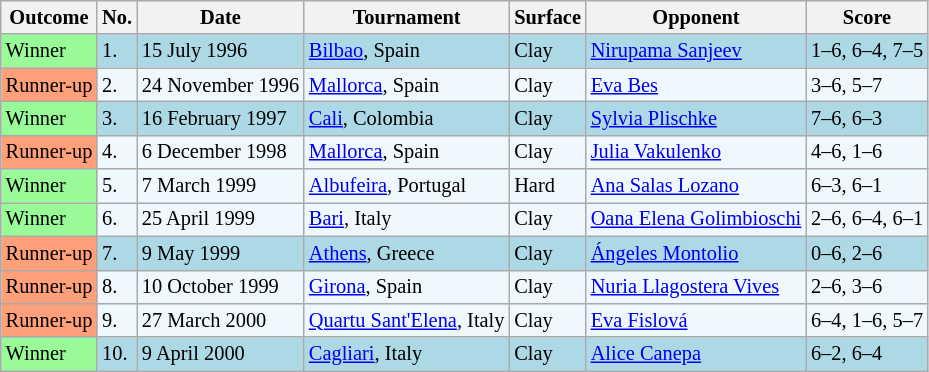<table class="wikitable" style="font-size:85%">
<tr>
<th>Outcome</th>
<th>No.</th>
<th>Date</th>
<th>Tournament</th>
<th>Surface</th>
<th>Opponent</th>
<th>Score</th>
</tr>
<tr style="background:lightblue;">
<td style="background:#98fb98;">Winner</td>
<td>1.</td>
<td>15 July 1996</td>
<td><a href='#'>Bilbao</a>, Spain</td>
<td>Clay</td>
<td> <a href='#'>Nirupama Sanjeev</a></td>
<td>1–6, 6–4, 7–5</td>
</tr>
<tr bgcolor="#f0f8ff">
<td bgcolor="FFA07A">Runner-up</td>
<td>2.</td>
<td>24 November 1996</td>
<td><a href='#'>Mallorca</a>, Spain</td>
<td>Clay</td>
<td> <a href='#'>Eva Bes</a></td>
<td>3–6, 5–7</td>
</tr>
<tr style="background:lightblue;">
<td style="background:#98fb98;">Winner</td>
<td>3.</td>
<td>16 February 1997</td>
<td><a href='#'>Cali</a>, Colombia</td>
<td>Clay</td>
<td> <a href='#'>Sylvia Plischke</a></td>
<td>7–6, 6–3</td>
</tr>
<tr bgcolor="#f0f8ff">
<td bgcolor="FFA07A">Runner-up</td>
<td>4.</td>
<td>6 December 1998</td>
<td><a href='#'>Mallorca</a>, Spain</td>
<td>Clay</td>
<td> <a href='#'>Julia Vakulenko</a></td>
<td>4–6, 1–6</td>
</tr>
<tr bgcolor="#f0f8ff">
<td style="background:#98fb98;">Winner</td>
<td>5.</td>
<td>7 March 1999</td>
<td><a href='#'>Albufeira</a>, Portugal</td>
<td>Hard</td>
<td> <a href='#'>Ana Salas Lozano</a></td>
<td>6–3, 6–1</td>
</tr>
<tr bgcolor="#f0f8ff">
<td style="background:#98fb98;">Winner</td>
<td>6.</td>
<td>25 April 1999</td>
<td><a href='#'>Bari</a>, Italy</td>
<td>Clay</td>
<td> <a href='#'>Oana Elena Golimbioschi</a></td>
<td>2–6, 6–4, 6–1</td>
</tr>
<tr style="background:lightblue;">
<td bgcolor="FFA07A">Runner-up</td>
<td>7.</td>
<td>9 May 1999</td>
<td><a href='#'>Athens</a>, Greece</td>
<td>Clay</td>
<td> <a href='#'>Ángeles Montolio</a></td>
<td>0–6, 2–6</td>
</tr>
<tr bgcolor="#f0f8ff">
<td bgcolor="FFA07A">Runner-up</td>
<td>8.</td>
<td>10 October 1999</td>
<td><a href='#'>Girona</a>, Spain</td>
<td>Clay</td>
<td> <a href='#'>Nuria Llagostera Vives</a></td>
<td>2–6, 3–6</td>
</tr>
<tr style="background:#f0f8ff;">
<td bgcolor="FFA07A">Runner-up</td>
<td>9.</td>
<td>27 March 2000</td>
<td><a href='#'>Quartu Sant'Elena</a>, Italy</td>
<td>Clay</td>
<td> <a href='#'>Eva Fislová</a></td>
<td>6–4, 1–6, 5–7</td>
</tr>
<tr style="background:lightblue;">
<td style="background:#98fb98;">Winner</td>
<td>10.</td>
<td>9 April 2000</td>
<td><a href='#'>Cagliari</a>, Italy</td>
<td>Clay</td>
<td> <a href='#'>Alice Canepa</a></td>
<td>6–2, 6–4</td>
</tr>
</table>
